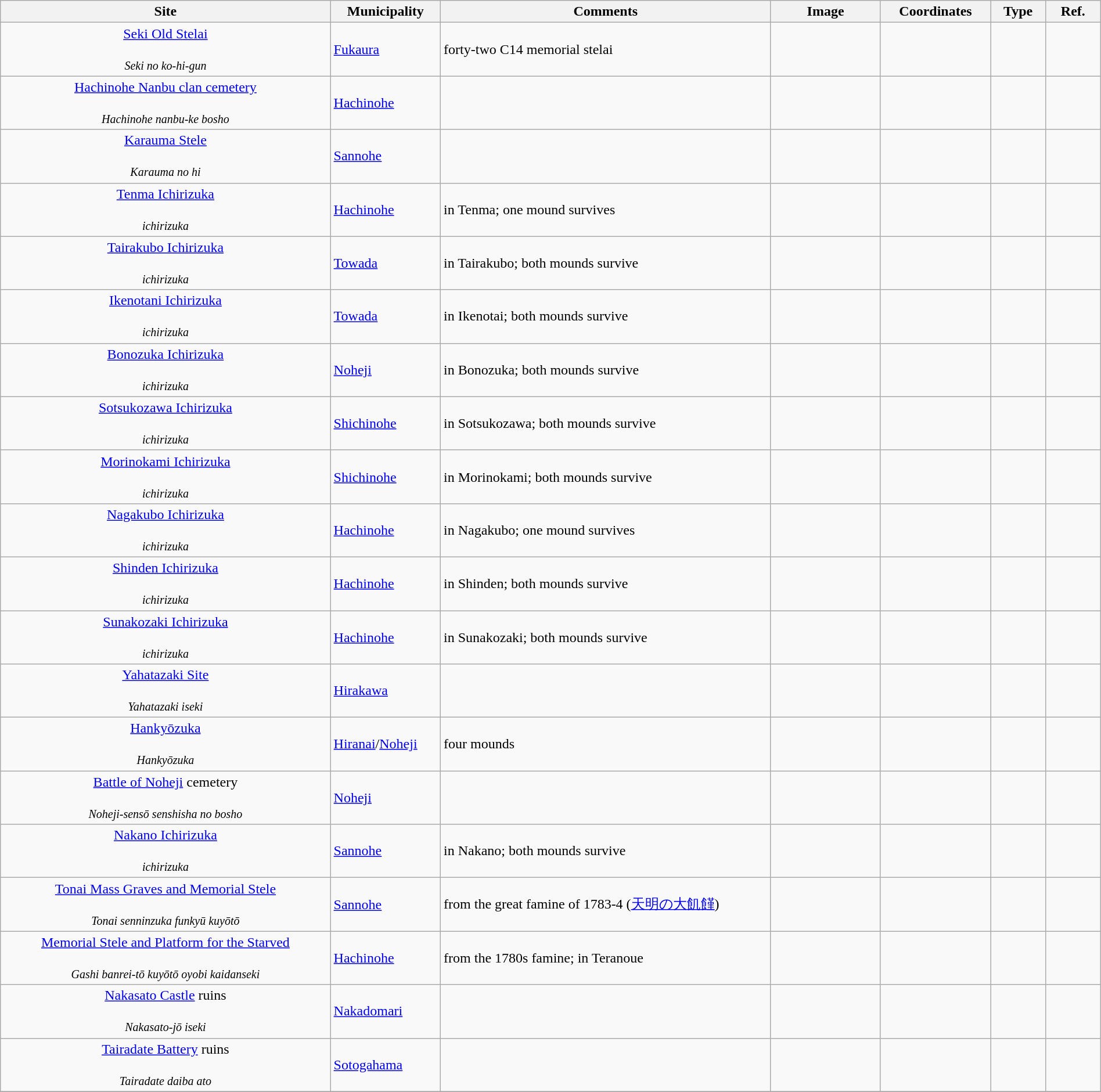<table class="wikitable sortable"  style="width:100%;">
<tr>
<th width="30%" align="left">Site</th>
<th width="10%" align="left">Municipality</th>
<th width="30%" align="left" class="unsortable">Comments</th>
<th width="10%" align="left"  class="unsortable">Image</th>
<th width="10%" align="left" class="unsortable">Coordinates</th>
<th width="5%" align="left">Type</th>
<th width="5%" align="left"  class="unsortable">Ref.</th>
</tr>
<tr>
<td align="center"><a href='#'>Seki Old Stelai</a><br><br><small><em>Seki no ko-hi-gun</em></small></td>
<td><a href='#'>Fukaura</a></td>
<td>forty-two C14 memorial stelai</td>
<td></td>
<td></td>
<td></td>
<td></td>
</tr>
<tr>
<td align="center"><a href='#'>Hachinohe Nanbu clan cemetery</a><br><br><small><em>Hachinohe nanbu-ke bosho</em></small></td>
<td><a href='#'>Hachinohe</a></td>
<td></td>
<td></td>
<td></td>
<td></td>
<td></td>
</tr>
<tr>
<td align="center"><a href='#'>Karauma Stele</a><br><br><small><em>Karauma no hi</em></small></td>
<td><a href='#'>Sannohe</a></td>
<td></td>
<td></td>
<td></td>
<td></td>
<td></td>
</tr>
<tr>
<td align="center"><a href='#'>Tenma Ichirizuka</a><br><br><small><em>ichirizuka</em></small></td>
<td><a href='#'>Hachinohe</a></td>
<td>in Tenma; one mound survives</td>
<td></td>
<td></td>
<td></td>
<td></td>
</tr>
<tr>
<td align="center"><a href='#'>Tairakubo Ichirizuka</a><br><br><small><em>ichirizuka</em></small></td>
<td><a href='#'>Towada</a></td>
<td>in Tairakubo; both mounds survive</td>
<td></td>
<td></td>
<td></td>
<td></td>
</tr>
<tr>
<td align="center"><a href='#'>Ikenotani Ichirizuka</a><br><br><small><em>ichirizuka</em></small></td>
<td><a href='#'>Towada</a></td>
<td>in Ikenotai; both mounds survive</td>
<td></td>
<td></td>
<td></td>
<td></td>
</tr>
<tr>
<td align="center"><a href='#'>Bonozuka Ichirizuka</a><br><br><small><em>ichirizuka</em></small></td>
<td><a href='#'>Noheji</a></td>
<td>in Bonozuka; both mounds survive</td>
<td></td>
<td></td>
<td></td>
<td></td>
</tr>
<tr>
<td align="center"><a href='#'>Sotsukozawa Ichirizuka</a><br><br><small><em>ichirizuka</em></small></td>
<td><a href='#'>Shichinohe</a></td>
<td>in Sotsukozawa; both mounds survive</td>
<td></td>
<td></td>
<td></td>
<td></td>
</tr>
<tr>
<td align="center"><a href='#'>Morinokami Ichirizuka</a><br><br><small><em>ichirizuka</em></small></td>
<td><a href='#'>Shichinohe</a></td>
<td>in Morinokami; both mounds survive</td>
<td></td>
<td></td>
<td></td>
<td></td>
</tr>
<tr>
<td align="center"><a href='#'>Nagakubo Ichirizuka</a><br><br><small><em>ichirizuka</em></small></td>
<td><a href='#'>Hachinohe</a></td>
<td>in Nagakubo; one mound survives</td>
<td></td>
<td></td>
<td></td>
<td></td>
</tr>
<tr>
<td align="center"><a href='#'>Shinden Ichirizuka</a><br><br><small><em>ichirizuka</em></small></td>
<td><a href='#'>Hachinohe</a></td>
<td>in Shinden; both mounds survive</td>
<td></td>
<td></td>
<td></td>
<td></td>
</tr>
<tr>
<td align="center"><a href='#'>Sunakozaki Ichirizuka</a><br><br><small><em>ichirizuka</em></small></td>
<td><a href='#'>Hachinohe</a></td>
<td>in Sunakozaki; both mounds survive</td>
<td></td>
<td></td>
<td></td>
<td></td>
</tr>
<tr>
<td align="center"><a href='#'>Yahatazaki Site</a><br><br><small><em>Yahatazaki iseki</em></small></td>
<td><a href='#'>Hirakawa</a></td>
<td></td>
<td></td>
<td></td>
<td></td>
<td></td>
</tr>
<tr>
<td align="center"><a href='#'>Hankyōzuka</a><br><br><small><em>Hankyōzuka</em></small></td>
<td><a href='#'>Hiranai</a>/<a href='#'>Noheji</a></td>
<td>four mounds</td>
<td></td>
<td></td>
<td></td>
<td></td>
</tr>
<tr>
<td align="center"><a href='#'>Battle of Noheji</a> cemetery<br><br><small><em>Noheji-sensō senshisha no bosho</em></small></td>
<td><a href='#'>Noheji</a></td>
<td></td>
<td></td>
<td></td>
<td></td>
<td></td>
</tr>
<tr>
<td align="center"><a href='#'>Nakano Ichirizuka</a><br><br><small><em>ichirizuka</em></small></td>
<td><a href='#'>Sannohe</a></td>
<td>in Nakano; both mounds survive</td>
<td></td>
<td></td>
<td></td>
<td></td>
</tr>
<tr>
<td align="center"><a href='#'>Tonai Mass Graves and Memorial Stele</a><br><br><small><em>Tonai senninzuka funkyū kuyōtō</em></small></td>
<td><a href='#'>Sannohe</a></td>
<td>from the great famine of 1783-4 (<a href='#'>天明の大飢饉</a>)</td>
<td></td>
<td></td>
<td></td>
<td></td>
</tr>
<tr>
<td align="center"><a href='#'>Memorial Stele and Platform for the Starved</a><br><br><small><em>Gashi banrei-tō kuyōtō oyobi kaidanseki</em></small></td>
<td><a href='#'>Hachinohe</a></td>
<td>from the 1780s famine; in Teranoue</td>
<td></td>
<td></td>
<td></td>
<td></td>
</tr>
<tr>
<td align="center"><a href='#'>Nakasato Castle</a> ruins<br><br><small><em>Nakasato-jō iseki</em></small></td>
<td><a href='#'>Nakadomari</a></td>
<td></td>
<td></td>
<td></td>
<td></td>
<td></td>
</tr>
<tr>
<td align="center"><a href='#'>Tairadate Battery</a> ruins<br><br><small><em>Tairadate daiba ato</em></small></td>
<td><a href='#'>Sotogahama</a></td>
<td></td>
<td></td>
<td></td>
<td></td>
<td></td>
</tr>
<tr>
</tr>
</table>
